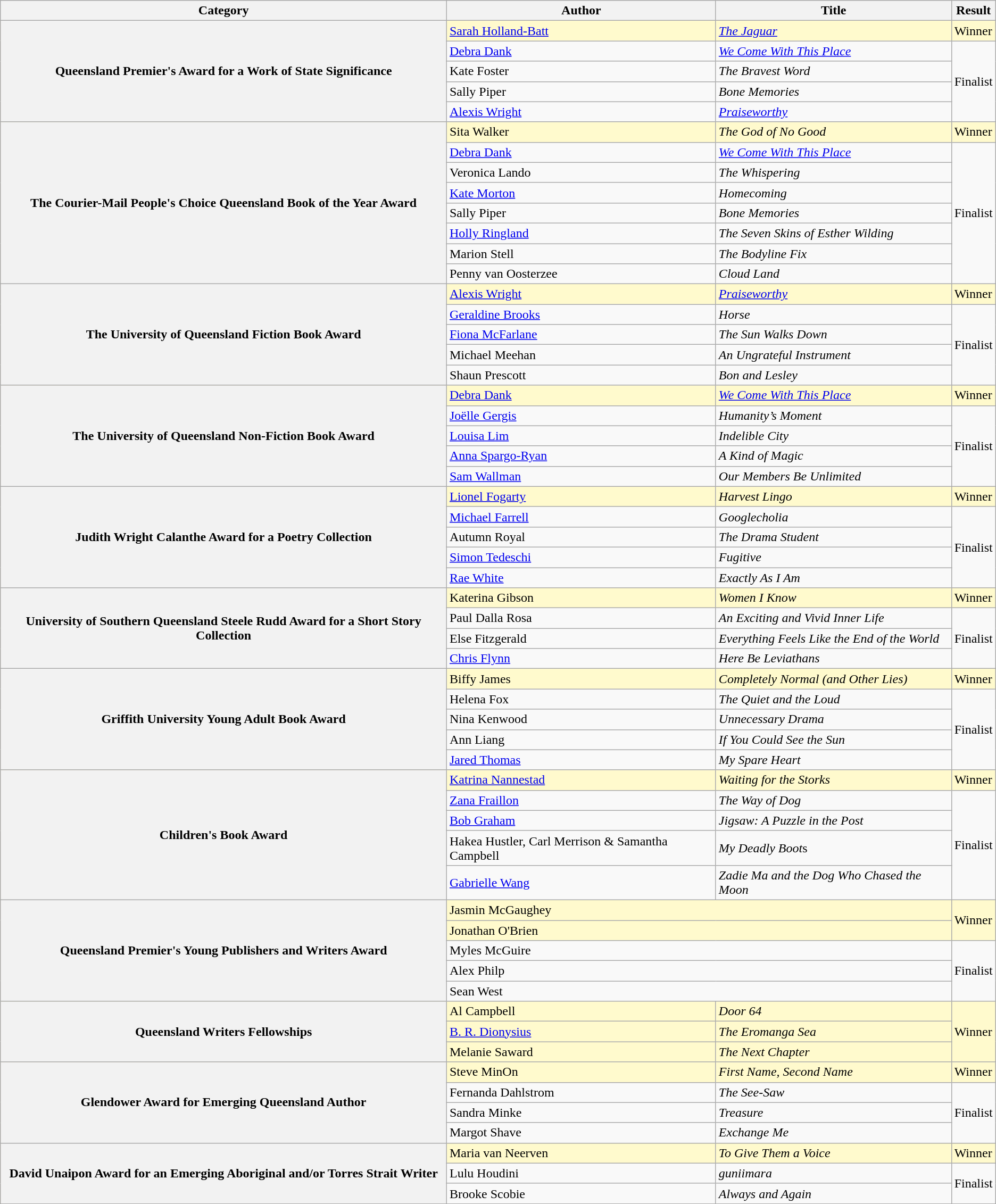<table class="wikitable sortable">
<tr>
<th>Category</th>
<th>Author</th>
<th>Title</th>
<th>Result</th>
</tr>
<tr style="background:LemonChiffon; color:black">
<th rowspan="5">Queensland Premier's Award for a Work of State Significance</th>
<td><a href='#'>Sarah Holland-Batt</a></td>
<td><em><a href='#'>The Jaguar</a></em></td>
<td>Winner</td>
</tr>
<tr>
<td><a href='#'>Debra Dank</a></td>
<td><em><a href='#'>We Come With This Place</a></em></td>
<td rowspan="4">Finalist</td>
</tr>
<tr>
<td>Kate Foster</td>
<td><em>The Bravest Word</em></td>
</tr>
<tr>
<td>Sally Piper</td>
<td><em>Bone Memories</em></td>
</tr>
<tr>
<td><a href='#'>Alexis Wright</a></td>
<td><em><a href='#'>Praiseworthy</a></em></td>
</tr>
<tr style="background:LemonChiffon; color:black">
<th rowspan="8">The Courier-Mail People's Choice Queensland Book of the Year Award</th>
<td>Sita Walker</td>
<td><em>The God of No Good</em></td>
<td>Winner</td>
</tr>
<tr>
<td><a href='#'>Debra Dank</a></td>
<td><em><a href='#'>We Come With This Place</a></em></td>
<td rowspan="7">Finalist</td>
</tr>
<tr>
<td>Veronica Lando</td>
<td><em>The Whispering</em></td>
</tr>
<tr>
<td><a href='#'>Kate Morton</a></td>
<td><em>Homecoming</em></td>
</tr>
<tr>
<td>Sally Piper</td>
<td><em>Bone Memories</em></td>
</tr>
<tr>
<td><a href='#'>Holly Ringland</a></td>
<td><em>The Seven Skins of Esther Wilding</em></td>
</tr>
<tr>
<td>Marion Stell</td>
<td><em>The Bodyline Fix</em></td>
</tr>
<tr>
<td>Penny van Oosterzee</td>
<td><em>Cloud Land</em></td>
</tr>
<tr style="background:LemonChiffon; color:black">
<th rowspan="5">The University of Queensland Fiction Book Award</th>
<td><a href='#'>Alexis Wright</a></td>
<td><em><a href='#'>Praiseworthy</a></em></td>
<td>Winner</td>
</tr>
<tr>
<td><a href='#'>Geraldine Brooks</a></td>
<td><em>Horse</em></td>
<td rowspan="4">Finalist</td>
</tr>
<tr>
<td><a href='#'>Fiona McFarlane</a></td>
<td><em>The Sun Walks Down</em></td>
</tr>
<tr>
<td>Michael Meehan</td>
<td><em>An Ungrateful Instrument</em></td>
</tr>
<tr>
<td>Shaun Prescott</td>
<td><em>Bon and Lesley</em></td>
</tr>
<tr style="background:LemonChiffon; color:black">
<th rowspan="5">The University of Queensland Non-Fiction Book Award</th>
<td><a href='#'>Debra Dank</a></td>
<td><em><a href='#'>We Come With This Place</a></em></td>
<td>Winner</td>
</tr>
<tr>
<td><a href='#'>Joëlle Gergis</a></td>
<td><em>Humanity’s Moment</em></td>
<td rowspan="4">Finalist</td>
</tr>
<tr>
<td><a href='#'>Louisa Lim</a></td>
<td><em>Indelible City</em></td>
</tr>
<tr>
<td><a href='#'>Anna Spargo-Ryan</a></td>
<td><em>A Kind of Magic</em></td>
</tr>
<tr>
<td><a href='#'>Sam Wallman</a></td>
<td><em>Our Members Be Unlimited</em></td>
</tr>
<tr style="background:LemonChiffon; color:black">
<th rowspan="5">Judith Wright Calanthe Award for a Poetry Collection</th>
<td><a href='#'>Lionel Fogarty</a></td>
<td><em>Harvest Lingo</em></td>
<td>Winner</td>
</tr>
<tr>
<td><a href='#'>Michael Farrell</a></td>
<td><em>Googlecholia</em></td>
<td rowspan="4">Finalist</td>
</tr>
<tr>
<td>Autumn Royal</td>
<td><em>The Drama Student</em></td>
</tr>
<tr>
<td><a href='#'>Simon Tedeschi</a></td>
<td><em>Fugitive</em></td>
</tr>
<tr>
<td><a href='#'>Rae White</a></td>
<td><em>Exactly As I Am</em></td>
</tr>
<tr style="background:LemonChiffon; color:black">
<th rowspan="4">University of Southern Queensland Steele Rudd Award for a Short Story Collection</th>
<td>Katerina Gibson</td>
<td><em>Women I Know</em></td>
<td>Winner</td>
</tr>
<tr>
<td>Paul Dalla Rosa</td>
<td><em>An Exciting and Vivid Inner Life</em></td>
<td rowspan="3">Finalist</td>
</tr>
<tr>
<td>Else Fitzgerald</td>
<td><em>Everything Feels Like the End of the World</em></td>
</tr>
<tr>
<td><a href='#'>Chris Flynn</a></td>
<td><em>Here Be Leviathans</em></td>
</tr>
<tr style="background:LemonChiffon; color:black">
<th rowspan="5">Griffith University Young Adult Book Award</th>
<td>Biffy James</td>
<td><em>Completely Normal (and Other Lies)</em></td>
<td>Winner</td>
</tr>
<tr>
<td>Helena Fox</td>
<td><em>The Quiet and the Loud</em></td>
<td rowspan="4">Finalist</td>
</tr>
<tr>
<td>Nina Kenwood</td>
<td><em>Unnecessary Drama</em></td>
</tr>
<tr>
<td>Ann Liang</td>
<td><em>If You Could See the Sun</em></td>
</tr>
<tr>
<td><a href='#'>Jared Thomas</a></td>
<td><em>My Spare Heart</em></td>
</tr>
<tr style="background:LemonChiffon; color:black">
<th rowspan="5">Children's Book Award</th>
<td><a href='#'>Katrina Nannestad</a></td>
<td><em>Waiting for the Storks</em></td>
<td>Winner</td>
</tr>
<tr>
<td><a href='#'>Zana Fraillon</a></td>
<td><em>The Way of Dog</em></td>
<td rowspan="4">Finalist</td>
</tr>
<tr>
<td><a href='#'>Bob Graham</a></td>
<td><em>Jigsaw: A Puzzle in the Post</em></td>
</tr>
<tr>
<td>Hakea Hustler, Carl Merrison & Samantha Campbell</td>
<td><em>My Deadly Boot</em>s</td>
</tr>
<tr>
<td><a href='#'>Gabrielle Wang</a></td>
<td><em>Zadie Ma and the Dog Who Chased the Moon</em></td>
</tr>
<tr style="background:LemonChiffon; color:black">
<th rowspan="5">Queensland Premier's Young Publishers and Writers Award</th>
<td colspan="2">Jasmin McGaughey</td>
<td rowspan="2">Winner</td>
</tr>
<tr style="background:LemonChiffon; color:black">
<td colspan="2">Jonathan O'Brien</td>
</tr>
<tr>
<td colspan="2">Myles McGuire</td>
<td rowspan="3">Finalist</td>
</tr>
<tr>
<td colspan="2">Alex Philp</td>
</tr>
<tr>
<td colspan="2">Sean West</td>
</tr>
<tr style="background:LemonChiffon; color:black">
<th rowspan="3">Queensland Writers Fellowships</th>
<td>Al Campbell</td>
<td><em>Door 64</em></td>
<td rowspan="3">Winner</td>
</tr>
<tr style="background:LemonChiffon; color:black">
<td><a href='#'>B. R. Dionysius</a></td>
<td><em>The Eromanga Sea</em></td>
</tr>
<tr style="background:LemonChiffon; color:black">
<td>Melanie Saward</td>
<td><em>The Next Chapter</em></td>
</tr>
<tr style="background:LemonChiffon; color:black">
<th rowspan="4">Glendower Award for Emerging Queensland Author</th>
<td>Steve MinOn</td>
<td><em>First Name, Second Name</em></td>
<td>Winner</td>
</tr>
<tr>
<td>Fernanda Dahlstrom</td>
<td><em>The See-Saw</em></td>
<td rowspan="3">Finalist</td>
</tr>
<tr>
<td>Sandra Minke</td>
<td><em>Treasure</em></td>
</tr>
<tr>
<td>Margot Shave</td>
<td><em>Exchange Me</em></td>
</tr>
<tr style="background:LemonChiffon; color:black">
<th rowspan="3">David Unaipon Award for an Emerging Aboriginal and/or Torres Strait Writer</th>
<td>Maria van Neerven</td>
<td><em>To Give Them a Voice</em></td>
<td>Winner</td>
</tr>
<tr>
<td>Lulu Houdini</td>
<td><em>guniimara</em></td>
<td rowspan="2">Finalist</td>
</tr>
<tr>
<td>Brooke Scobie  </td>
<td><em>Always and Again</em></td>
</tr>
</table>
